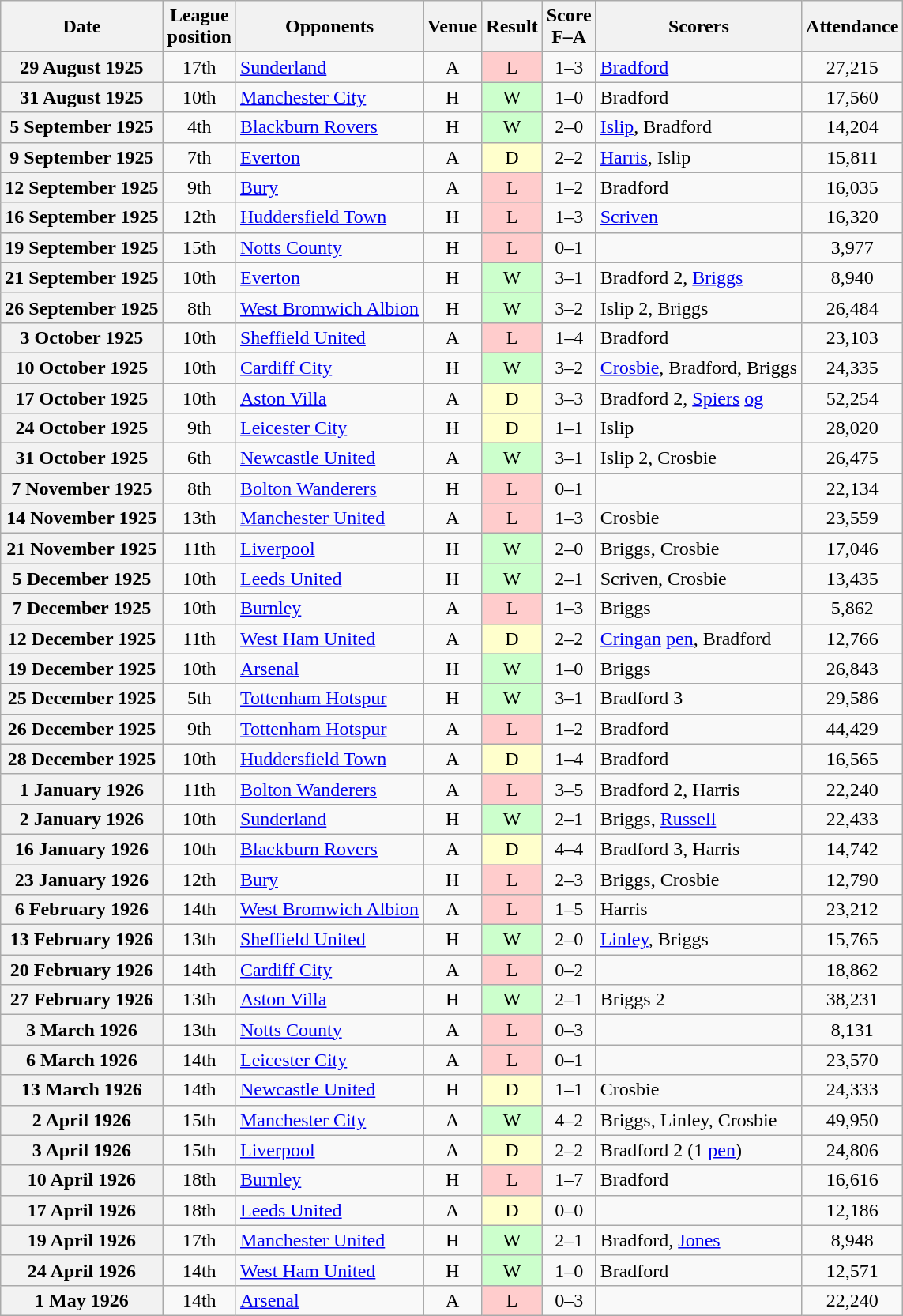<table class="wikitable plainrowheaders" style="text-align:center">
<tr>
<th scope="col">Date</th>
<th scope="col">League<br>position</th>
<th scope="col">Opponents</th>
<th scope="col">Venue</th>
<th scope="col">Result</th>
<th scope="col">Score<br>F–A</th>
<th scope="col">Scorers</th>
<th scope="col">Attendance</th>
</tr>
<tr>
<th scope="row">29 August 1925</th>
<td>17th</td>
<td align="left"><a href='#'>Sunderland</a></td>
<td>A</td>
<td style=background:#fcc>L</td>
<td>1–3</td>
<td align="left"><a href='#'>Bradford</a></td>
<td>27,215</td>
</tr>
<tr>
<th scope="row">31 August 1925</th>
<td>10th</td>
<td align="left"><a href='#'>Manchester City</a></td>
<td>H</td>
<td style=background:#cfc>W</td>
<td>1–0</td>
<td align="left">Bradford</td>
<td>17,560</td>
</tr>
<tr>
<th scope="row">5 September 1925</th>
<td>4th</td>
<td align="left"><a href='#'>Blackburn Rovers</a></td>
<td>H</td>
<td style=background:#cfc>W</td>
<td>2–0</td>
<td align="left"><a href='#'>Islip</a>, Bradford</td>
<td>14,204</td>
</tr>
<tr>
<th scope="row">9 September 1925</th>
<td>7th</td>
<td align="left"><a href='#'>Everton</a></td>
<td>A</td>
<td style=background:#ffc>D</td>
<td>2–2</td>
<td align="left"><a href='#'>Harris</a>, Islip</td>
<td>15,811</td>
</tr>
<tr>
<th scope="row">12 September 1925</th>
<td>9th</td>
<td align="left"><a href='#'>Bury</a></td>
<td>A</td>
<td style=background:#fcc>L</td>
<td>1–2</td>
<td align="left">Bradford</td>
<td>16,035</td>
</tr>
<tr>
<th scope="row">16 September 1925</th>
<td>12th</td>
<td align="left"><a href='#'>Huddersfield Town</a></td>
<td>H</td>
<td style=background:#fcc>L</td>
<td>1–3</td>
<td align="left"><a href='#'>Scriven</a></td>
<td>16,320</td>
</tr>
<tr>
<th scope="row">19 September 1925</th>
<td>15th</td>
<td align="left"><a href='#'>Notts County</a></td>
<td>H</td>
<td style=background:#fcc>L</td>
<td>0–1</td>
<td></td>
<td>3,977</td>
</tr>
<tr>
<th scope="row">21 September 1925</th>
<td>10th</td>
<td align="left"><a href='#'>Everton</a></td>
<td>H</td>
<td style=background:#cfc>W</td>
<td>3–1</td>
<td align="left">Bradford 2, <a href='#'>Briggs</a></td>
<td>8,940</td>
</tr>
<tr>
<th scope="row">26 September 1925</th>
<td>8th</td>
<td align="left"><a href='#'>West Bromwich Albion</a></td>
<td>H</td>
<td style=background:#cfc>W</td>
<td>3–2</td>
<td align="left">Islip 2, Briggs</td>
<td>26,484</td>
</tr>
<tr>
<th scope="row">3 October 1925</th>
<td>10th</td>
<td align="left"><a href='#'>Sheffield United</a></td>
<td>A</td>
<td style=background:#fcc>L</td>
<td>1–4</td>
<td align="left">Bradford</td>
<td>23,103</td>
</tr>
<tr>
<th scope="row">10 October 1925</th>
<td>10th</td>
<td align="left"><a href='#'>Cardiff City</a></td>
<td>H</td>
<td style=background:#cfc>W</td>
<td>3–2</td>
<td align="left"><a href='#'>Crosbie</a>, Bradford, Briggs</td>
<td>24,335</td>
</tr>
<tr>
<th scope="row">17 October 1925</th>
<td>10th</td>
<td align="left"><a href='#'>Aston Villa</a></td>
<td>A</td>
<td style=background:#ffc>D</td>
<td>3–3</td>
<td align="left">Bradford 2, <a href='#'>Spiers</a> <a href='#'>og</a></td>
<td>52,254</td>
</tr>
<tr>
<th scope="row">24 October 1925</th>
<td>9th</td>
<td align="left"><a href='#'>Leicester City</a></td>
<td>H</td>
<td style=background:#ffc>D</td>
<td>1–1</td>
<td align="left">Islip</td>
<td>28,020</td>
</tr>
<tr>
<th scope="row">31 October 1925</th>
<td>6th</td>
<td align="left"><a href='#'>Newcastle United</a></td>
<td>A</td>
<td style=background:#cfc>W</td>
<td>3–1</td>
<td align="left">Islip 2, Crosbie</td>
<td>26,475</td>
</tr>
<tr>
<th scope="row">7 November 1925</th>
<td>8th</td>
<td align="left"><a href='#'>Bolton Wanderers</a></td>
<td>H</td>
<td style=background:#fcc>L</td>
<td>0–1</td>
<td></td>
<td>22,134</td>
</tr>
<tr>
<th scope="row">14 November 1925</th>
<td>13th</td>
<td align="left"><a href='#'>Manchester United</a></td>
<td>A</td>
<td style=background:#fcc>L</td>
<td>1–3</td>
<td align="left">Crosbie</td>
<td>23,559</td>
</tr>
<tr>
<th scope="row">21 November 1925</th>
<td>11th</td>
<td align="left"><a href='#'>Liverpool</a></td>
<td>H</td>
<td style=background:#cfc>W</td>
<td>2–0</td>
<td align="left">Briggs, Crosbie</td>
<td>17,046</td>
</tr>
<tr>
<th scope="row">5 December 1925</th>
<td>10th</td>
<td align="left"><a href='#'>Leeds United</a></td>
<td>H</td>
<td style=background:#cfc>W</td>
<td>2–1</td>
<td align="left">Scriven, Crosbie</td>
<td>13,435</td>
</tr>
<tr>
<th scope="row">7 December 1925</th>
<td>10th</td>
<td align="left"><a href='#'>Burnley</a></td>
<td>A</td>
<td style=background:#fcc>L</td>
<td>1–3</td>
<td align="left">Briggs</td>
<td>5,862</td>
</tr>
<tr>
<th scope="row">12 December 1925</th>
<td>11th</td>
<td align="left"><a href='#'>West Ham United</a></td>
<td>A</td>
<td style=background:#ffc>D</td>
<td>2–2</td>
<td align="left"><a href='#'>Cringan</a> <a href='#'>pen</a>, Bradford</td>
<td>12,766</td>
</tr>
<tr>
<th scope="row">19 December 1925</th>
<td>10th</td>
<td align="left"><a href='#'>Arsenal</a></td>
<td>H</td>
<td style=background:#cfc>W</td>
<td>1–0</td>
<td align="left">Briggs</td>
<td>26,843</td>
</tr>
<tr>
<th scope="row">25 December 1925</th>
<td>5th</td>
<td align="left"><a href='#'>Tottenham Hotspur</a></td>
<td>H</td>
<td style=background:#cfc>W</td>
<td>3–1</td>
<td align="left">Bradford 3</td>
<td>29,586</td>
</tr>
<tr>
<th scope="row">26 December 1925</th>
<td>9th</td>
<td align="left"><a href='#'>Tottenham Hotspur</a></td>
<td>A</td>
<td style=background:#fcc>L</td>
<td>1–2</td>
<td align="left">Bradford</td>
<td>44,429</td>
</tr>
<tr>
<th scope="row">28 December 1925</th>
<td>10th</td>
<td align="left"><a href='#'>Huddersfield Town</a></td>
<td>A</td>
<td style=background:#ffc>D</td>
<td>1–4</td>
<td align="left">Bradford</td>
<td>16,565</td>
</tr>
<tr>
<th scope="row">1 January 1926</th>
<td>11th</td>
<td align="left"><a href='#'>Bolton Wanderers</a></td>
<td>A</td>
<td style=background:#fcc>L</td>
<td>3–5</td>
<td align="left">Bradford 2, Harris</td>
<td>22,240</td>
</tr>
<tr>
<th scope="row">2 January 1926</th>
<td>10th</td>
<td align="left"><a href='#'>Sunderland</a></td>
<td>H</td>
<td style=background:#cfc>W</td>
<td>2–1</td>
<td align="left">Briggs, <a href='#'>Russell</a></td>
<td>22,433</td>
</tr>
<tr>
<th scope="row">16 January 1926</th>
<td>10th</td>
<td align="left"><a href='#'>Blackburn Rovers</a></td>
<td>A</td>
<td style=background:#ffc>D</td>
<td>4–4</td>
<td align="left">Bradford 3, Harris</td>
<td>14,742</td>
</tr>
<tr>
<th scope="row">23 January 1926</th>
<td>12th</td>
<td align="left"><a href='#'>Bury</a></td>
<td>H</td>
<td style=background:#fcc>L</td>
<td>2–3</td>
<td align="left">Briggs, Crosbie</td>
<td>12,790</td>
</tr>
<tr>
<th scope="row">6 February 1926</th>
<td>14th</td>
<td align="left"><a href='#'>West Bromwich Albion</a></td>
<td>A</td>
<td style=background:#fcc>L</td>
<td>1–5</td>
<td align="left">Harris</td>
<td>23,212</td>
</tr>
<tr>
<th scope="row">13 February 1926</th>
<td>13th</td>
<td align="left"><a href='#'>Sheffield United</a></td>
<td>H</td>
<td style=background:#cfc>W</td>
<td>2–0</td>
<td align="left"><a href='#'>Linley</a>, Briggs</td>
<td>15,765</td>
</tr>
<tr>
<th scope="row">20 February 1926</th>
<td>14th</td>
<td align="left"><a href='#'>Cardiff City</a></td>
<td>A</td>
<td style=background:#fcc>L</td>
<td>0–2</td>
<td></td>
<td>18,862</td>
</tr>
<tr>
<th scope="row">27 February 1926</th>
<td>13th</td>
<td align="left"><a href='#'>Aston Villa</a></td>
<td>H</td>
<td style=background:#cfc>W</td>
<td>2–1</td>
<td align="left">Briggs 2</td>
<td>38,231</td>
</tr>
<tr>
<th scope="row">3 March 1926</th>
<td>13th</td>
<td align="left"><a href='#'>Notts County</a></td>
<td>A</td>
<td style=background:#fcc>L</td>
<td>0–3</td>
<td></td>
<td>8,131</td>
</tr>
<tr>
<th scope="row">6 March 1926</th>
<td>14th</td>
<td align="left"><a href='#'>Leicester City</a></td>
<td>A</td>
<td style=background:#fcc>L</td>
<td>0–1</td>
<td></td>
<td>23,570</td>
</tr>
<tr>
<th scope="row">13 March 1926</th>
<td>14th</td>
<td align="left"><a href='#'>Newcastle United</a></td>
<td>H</td>
<td style=background:#ffc>D</td>
<td>1–1</td>
<td align="left">Crosbie</td>
<td>24,333</td>
</tr>
<tr>
<th scope="row">2 April 1926</th>
<td>15th</td>
<td align="left"><a href='#'>Manchester City</a></td>
<td>A</td>
<td style=background:#cfc>W</td>
<td>4–2</td>
<td align="left">Briggs, Linley, Crosbie</td>
<td>49,950</td>
</tr>
<tr>
<th scope="row">3 April 1926</th>
<td>15th</td>
<td align="left"><a href='#'>Liverpool</a></td>
<td>A</td>
<td style=background:#ffc>D</td>
<td>2–2</td>
<td align="left">Bradford 2 (1 <a href='#'>pen</a>)</td>
<td>24,806</td>
</tr>
<tr>
<th scope="row">10 April 1926</th>
<td>18th</td>
<td align="left"><a href='#'>Burnley</a></td>
<td>H</td>
<td style=background:#fcc>L</td>
<td>1–7</td>
<td align="left">Bradford</td>
<td>16,616</td>
</tr>
<tr>
<th scope="row">17 April 1926</th>
<td>18th</td>
<td align="left"><a href='#'>Leeds United</a></td>
<td>A</td>
<td style=background:#ffc>D</td>
<td>0–0</td>
<td></td>
<td>12,186</td>
</tr>
<tr>
<th scope="row">19 April 1926</th>
<td>17th</td>
<td align="left"><a href='#'>Manchester United</a></td>
<td>H</td>
<td style=background:#cfc>W</td>
<td>2–1</td>
<td align="left">Bradford, <a href='#'>Jones</a></td>
<td>8,948</td>
</tr>
<tr>
<th scope="row">24 April 1926</th>
<td>14th</td>
<td align="left"><a href='#'>West Ham United</a></td>
<td>H</td>
<td style=background:#cfc>W</td>
<td>1–0</td>
<td align="left">Bradford</td>
<td>12,571</td>
</tr>
<tr>
<th scope="row">1 May 1926</th>
<td>14th</td>
<td align="left"><a href='#'>Arsenal</a></td>
<td>A</td>
<td style=background:#fcc>L</td>
<td>0–3</td>
<td></td>
<td>22,240</td>
</tr>
</table>
